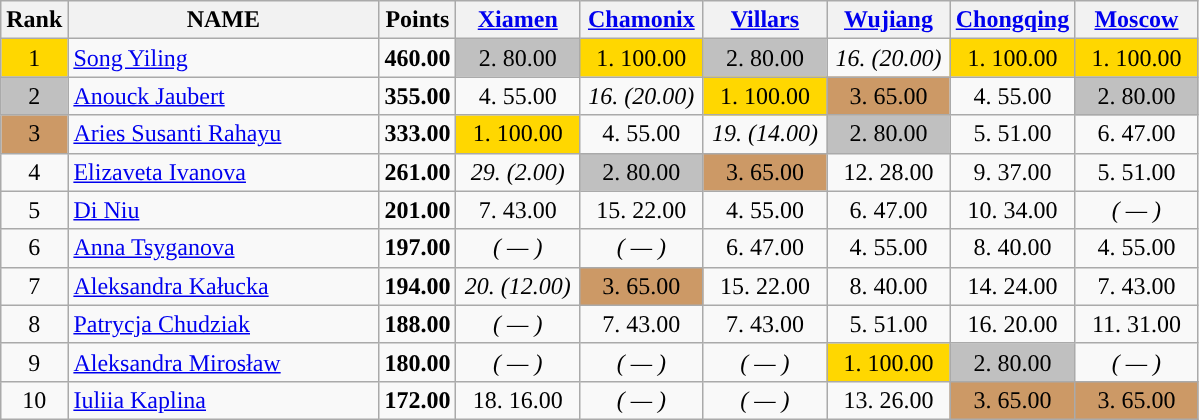<table class="wikitable sortable" style="text-align: center;">
<tr>
<th>Rank</th>
<th width = "200">NAME</th>
<th>Points</th>
<th width = "75" data-sort-type="number"><a href='#'>Xiamen</a></th>
<th width = "75" data-sort-type="number"><a href='#'>Chamonix</a></th>
<th width = "75" data-sort-type="number"><a href='#'>Villars</a></th>
<th width = "75" data-sort-type="number"><a href='#'>Wujiang</a></th>
<th width = "75" data-sort-type="number"><a href='#'>Chongqing</a></th>
<th width = "75" data-sort-type="number"><a href='#'>Moscow</a></th>
</tr>
<tr>
<td style="background: gold">1</td>
<td align="left"> <a href='#'>Song Yiling</a></td>
<td><strong>460.00</strong></td>
<td style="background: silver">2. 80.00</td>
<td style="background: gold">1. 100.00</td>
<td style="background: silver">2. 80.00</td>
<td><em>16. (20.00)</em></td>
<td style="background: gold">1. 100.00</td>
<td style="background: gold">1. 100.00</td>
</tr>
<tr>
<td style="background: silver">2</td>
<td align="left"> <a href='#'>Anouck Jaubert</a></td>
<td><strong>355.00</strong></td>
<td>4. 55.00</td>
<td><em>16. (20.00)</em></td>
<td style="background: gold">1. 100.00</td>
<td style="background: #cc9966">3. 65.00</td>
<td>4. 55.00</td>
<td style="background: silver">2. 80.00</td>
</tr>
<tr>
<td style="background: #cc9966">3</td>
<td align="left"> <a href='#'>Aries Susanti Rahayu</a></td>
<td><strong>333.00</strong></td>
<td style="background: gold">1. 100.00</td>
<td>4. 55.00</td>
<td><em>19. (14.00)</em></td>
<td style="background: silver">2. 80.00</td>
<td>5. 51.00</td>
<td>6. 47.00</td>
</tr>
<tr>
<td>4</td>
<td align="left"> <a href='#'>Elizaveta Ivanova</a></td>
<td><strong>261.00</strong></td>
<td><em>29. (2.00)</em></td>
<td style="background: silver">2. 80.00</td>
<td style="background: #cc9966">3. 65.00</td>
<td>12. 28.00</td>
<td>9. 37.00</td>
<td>5. 51.00</td>
</tr>
<tr>
<td>5</td>
<td align="left"> <a href='#'>Di Niu</a></td>
<td><strong>201.00</strong></td>
<td>7. 43.00</td>
<td>15. 22.00</td>
<td>4. 55.00</td>
<td>6. 47.00</td>
<td>10. 34.00</td>
<td><em>( — )</em></td>
</tr>
<tr>
<td>6</td>
<td align="left"> <a href='#'>Anna Tsyganova</a></td>
<td><strong>197.00</strong></td>
<td><em>( — )</em></td>
<td><em>( — )</em></td>
<td>6. 47.00</td>
<td>4. 55.00</td>
<td>8. 40.00</td>
<td>4. 55.00</td>
</tr>
<tr>
<td>7</td>
<td align="left"> <a href='#'>Aleksandra Kałucka</a></td>
<td><strong>194.00</strong></td>
<td><em>20. (12.00)</em></td>
<td style="background: #cc9966">3. 65.00</td>
<td>15. 22.00</td>
<td>8. 40.00</td>
<td>14. 24.00</td>
<td>7. 43.00</td>
</tr>
<tr>
<td>8</td>
<td align="left"> <a href='#'>Patrycja Chudziak</a></td>
<td><strong>188.00</strong></td>
<td><em>( — )</em></td>
<td>7. 43.00</td>
<td>7. 43.00</td>
<td>5. 51.00</td>
<td>16. 20.00</td>
<td>11. 31.00</td>
</tr>
<tr>
<td>9</td>
<td align="left"> <a href='#'>Aleksandra Mirosław</a></td>
<td><strong>180.00</strong></td>
<td><em>( — )</em></td>
<td><em>( — )</em></td>
<td><em>( — )</em></td>
<td style="background: gold">1. 100.00</td>
<td style="background: silver">2. 80.00</td>
<td><em>( — )</em></td>
</tr>
<tr>
<td>10</td>
<td align="left"> <a href='#'>Iuliia Kaplina</a></td>
<td><strong>172.00</strong></td>
<td>18. 16.00</td>
<td><em>( — )</em></td>
<td><em>( — )</em></td>
<td>13. 26.00</td>
<td style="background: #cc9966">3. 65.00</td>
<td style="background: #cc9966">3. 65.00</td>
</tr>
</table>
